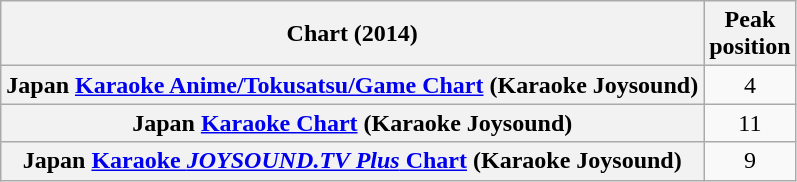<table class="wikitable sortable plainrowheaders" style="text-align:center">
<tr>
<th scope="col">Chart (2014)</th>
<th scope="col">Peak<br>position</th>
</tr>
<tr>
<th scope="row">Japan <a href='#'>Karaoke Anime/Tokusatsu/Game Chart</a> (Karaoke Joysound)</th>
<td>4</td>
</tr>
<tr>
<th scope="row">Japan <a href='#'>Karaoke Chart</a> (Karaoke Joysound)</th>
<td>11</td>
</tr>
<tr>
<th scope="row">Japan <a href='#'>Karaoke <em>JOYSOUND.TV Plus</em> Chart</a> (Karaoke Joysound)</th>
<td>9</td>
</tr>
</table>
